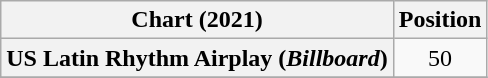<table class="wikitable sortable plainrowheaders">
<tr>
<th scope="col">Chart (2021)</th>
<th scope="col">Position</th>
</tr>
<tr>
<th scope="row">US Latin Rhythm Airplay (<em>Billboard</em>)</th>
<td style="text-align:center;">50</td>
</tr>
<tr>
</tr>
</table>
